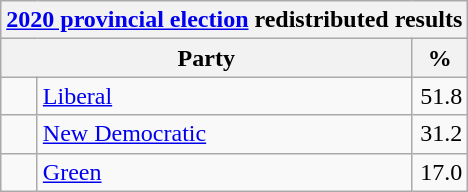<table class="wikitable">
<tr>
<th colspan="4"><a href='#'>2020 provincial election</a> redistributed results</th>
</tr>
<tr>
<th bgcolor="#DDDDFF" width="130px" colspan="2">Party</th>
<th bgcolor="#DDDDFF" width="30px">%</th>
</tr>
<tr>
<td> </td>
<td><a href='#'>Liberal</a></td>
<td align=right>51.8</td>
</tr>
<tr>
<td> </td>
<td><a href='#'>New Democratic</a></td>
<td align=right>31.2</td>
</tr>
<tr>
<td> </td>
<td><a href='#'>Green</a></td>
<td align=right>17.0</td>
</tr>
</table>
